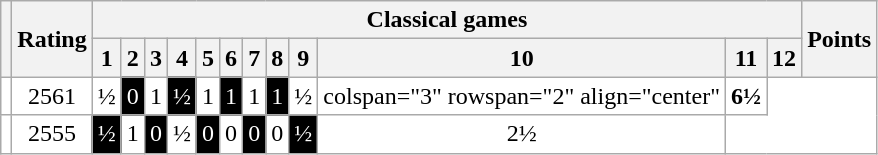<table class="wikitable" style="text-align:center; background:white; color:black">
<tr>
<th rowspan="2"></th>
<th rowspan="2">Rating</th>
<th colspan="12">Classical games</th>
<th rowspan="2">Points</th>
</tr>
<tr>
<th>1</th>
<th>2</th>
<th>3</th>
<th>4</th>
<th>5</th>
<th>6</th>
<th>7</th>
<th>8</th>
<th>9</th>
<th>10</th>
<th>11</th>
<th>12</th>
</tr>
<tr>
<td align="left"></td>
<td>2561</td>
<td>½</td>
<td style="background:black; color:white">0</td>
<td>1</td>
<td style="background:black; color:white">½</td>
<td>1</td>
<td style="background:black; color:white">1</td>
<td>1</td>
<td style="background:black; color:white">1</td>
<td>½</td>
<td>colspan="3" rowspan="2" align="center" </td>
<td><strong>6½</strong></td>
</tr>
<tr>
<td align="left"></td>
<td>2555</td>
<td style="background:black; color:white">½</td>
<td>1</td>
<td style="background:black; color:white">0</td>
<td>½</td>
<td style="background:black; color:white">0</td>
<td>0</td>
<td style="background:black; color:white">0</td>
<td>0</td>
<td style="background:black; color:white">½</td>
<td>2½</td>
</tr>
</table>
